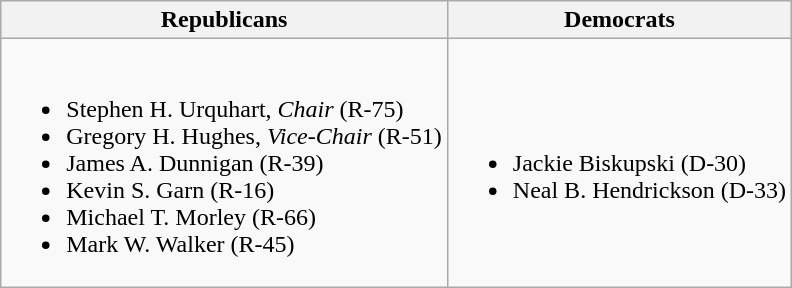<table class=wikitable>
<tr>
<th>Republicans</th>
<th>Democrats</th>
</tr>
<tr>
<td><br><ul><li>Stephen H. Urquhart, <em>Chair</em> (R-75)</li><li>Gregory H. Hughes, <em>Vice-Chair</em> (R-51)</li><li>James A. Dunnigan (R-39)</li><li>Kevin S. Garn (R-16)</li><li>Michael T. Morley (R-66)</li><li>Mark W. Walker (R-45)</li></ul></td>
<td><br><ul><li>Jackie Biskupski (D-30)</li><li>Neal B. Hendrickson (D-33)</li></ul></td>
</tr>
</table>
